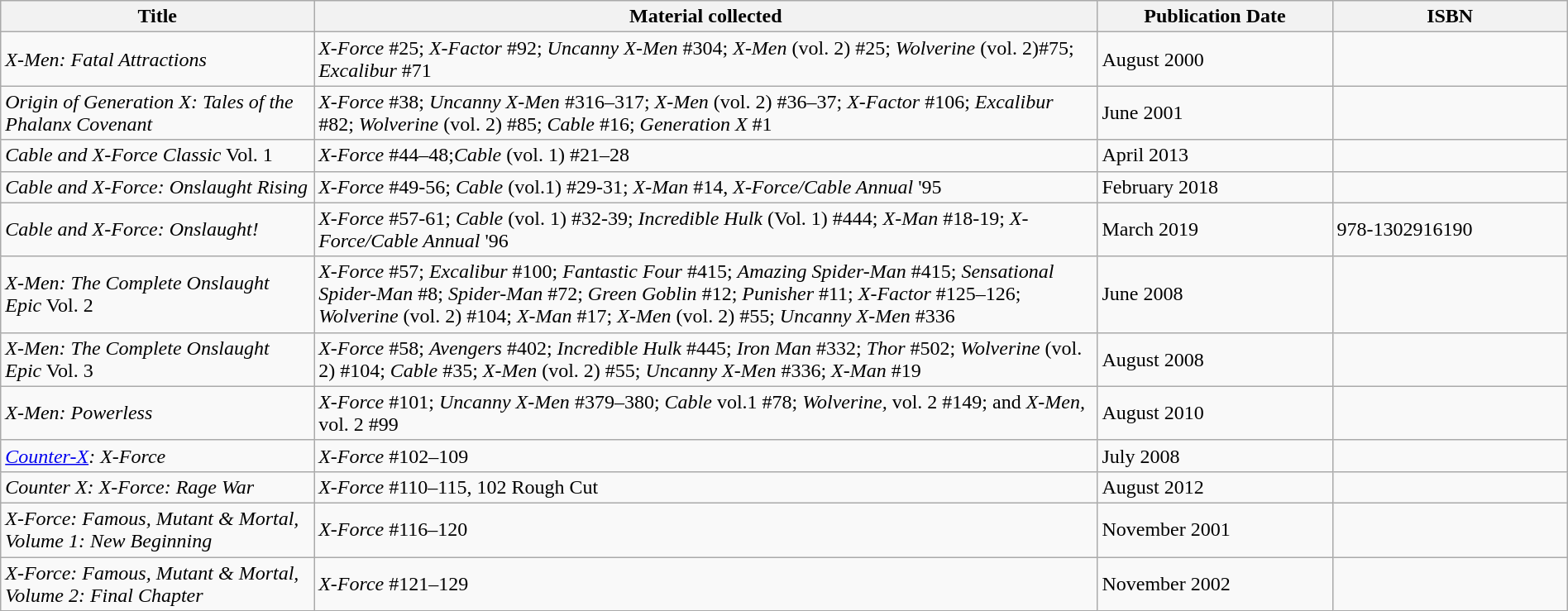<table class="wikitable" style="text-align:left;" width="100%">
<tr>
<th width="20%">Title</th>
<th width="50%">Material collected</th>
<th width="15%">Publication Date</th>
<th width="15%">ISBN</th>
</tr>
<tr>
<td><em>X-Men: Fatal Attractions</em></td>
<td><em>X-Force</em> #25; <em>X-Factor</em> #92; <em>Uncanny X-Men</em> #304; <em>X-Men</em> (vol. 2) #25; <em>Wolverine</em> (vol. 2)#75; <em>Excalibur</em> #71</td>
<td>August 2000</td>
<td></td>
</tr>
<tr>
<td><em>Origin of Generation X: Tales of the Phalanx Covenant</em></td>
<td><em>X-Force</em> #38; <em>Uncanny X-Men</em> #316–317; <em>X-Men</em> (vol. 2) #36–37; <em>X-Factor</em> #106; <em>Excalibur</em> #82; <em>Wolverine</em> (vol. 2) #85; <em>Cable</em> #16; <em>Generation X</em> #1</td>
<td>June 2001</td>
<td></td>
</tr>
<tr>
<td><em>Cable and X-Force Classic</em> Vol. 1</td>
<td><em>X-Force</em> #44–48;<em>Cable</em> (vol. 1) #21–28</td>
<td>April 2013</td>
<td></td>
</tr>
<tr>
<td><em>Cable and X-Force: Onslaught Rising</em></td>
<td><em>X-Force</em> #49-56; <em>Cable</em> (vol.1) #29-31; <em>X-Man</em> #14, <em>X-Force/Cable Annual</em> '95</td>
<td>February 2018</td>
<td></td>
</tr>
<tr>
<td><em>Cable and X-Force: Onslaught!</em></td>
<td><em>X-Force</em> #57-61; <em>Cable</em> (vol. 1) #32-39; <em>Incredible Hulk</em> (Vol. 1) #444; <em>X-Man</em> #18-19; <em>X-Force/Cable Annual</em> '96</td>
<td>March 2019</td>
<td>978-1302916190</td>
</tr>
<tr>
<td><em>X-Men: The Complete Onslaught Epic</em> Vol. 2</td>
<td><em>X-Force</em> #57; <em>Excalibur</em> #100; <em>Fantastic Four</em> #415; <em>Amazing Spider-Man</em> #415; <em>Sensational Spider-Man</em> #8; <em>Spider-Man</em> #72; <em>Green Goblin</em> #12; <em>Punisher</em> #11; <em>X-Factor</em> #125–126; <em>Wolverine</em> (vol. 2) #104; <em>X-Man</em> #17; <em>X-Men</em> (vol. 2) #55; <em>Uncanny X-Men</em> #336</td>
<td>June 2008</td>
<td></td>
</tr>
<tr>
<td><em>X-Men: The Complete Onslaught Epic</em> Vol. 3</td>
<td><em>X-Force</em> #58; <em>Avengers</em> #402; <em>Incredible Hulk</em> #445; <em>Iron Man</em> #332; <em>Thor</em> #502; <em>Wolverine</em> (vol. 2) #104; <em>Cable</em> #35; <em>X-Men</em> (vol. 2) #55; <em>Uncanny X-Men</em> #336; <em>X-Man</em> #19</td>
<td>August 2008</td>
<td></td>
</tr>
<tr>
<td><em>X-Men: Powerless</em></td>
<td><em>X-Force</em> #101; <em>Uncanny X-Men</em> #379–380; <em>Cable</em> vol.1 #78; <em>Wolverine,</em> vol. 2 #149; and <em>X-Men,</em> vol. 2 #99</td>
<td>August 2010</td>
<td></td>
</tr>
<tr>
<td><em><a href='#'>Counter-X</a>: X-Force</em></td>
<td><em>X-Force</em> #102–109</td>
<td>July 2008</td>
<td></td>
</tr>
<tr>
<td><em>Counter X: X-Force: Rage War</em></td>
<td><em>X-Force</em> #110–115, 102 Rough Cut</td>
<td>August 2012</td>
<td></td>
</tr>
<tr>
<td><em>X-Force: Famous, Mutant & Mortal, Volume 1: New Beginning</em></td>
<td><em>X-Force</em> #116–120</td>
<td>November 2001</td>
<td></td>
</tr>
<tr>
<td><em>X-Force: Famous, Mutant & Mortal, Volume 2: Final Chapter</em></td>
<td><em>X-Force</em> #121–129</td>
<td>November 2002</td>
<td></td>
</tr>
</table>
